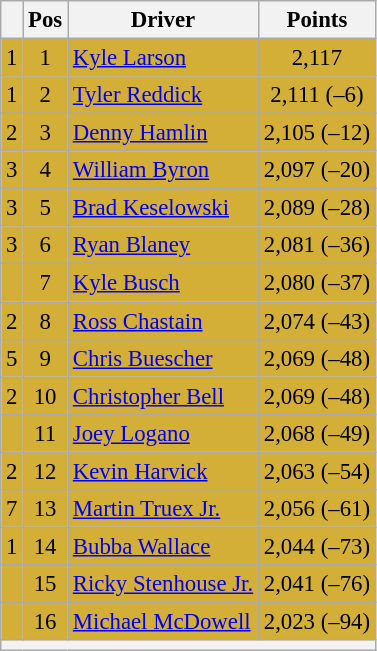<table class="wikitable" style="font-size: 95%;">
<tr>
<th></th>
<th>Pos</th>
<th>Driver</th>
<th>Points</th>
</tr>
<tr style="background:#D4AF37;">
<td align="left"> 1</td>
<td style="text-align:center;">1</td>
<td><a href='#'>Kyle Larson</a></td>
<td style="text-align:center;">2,117</td>
</tr>
<tr style="background:#D4AF37;">
<td align="left"> 1</td>
<td style="text-align:center;">2</td>
<td><a href='#'>Tyler Reddick</a></td>
<td style="text-align:center;">2,111 (–6)</td>
</tr>
<tr style="background:#D4AF37;">
<td align="left"> 2</td>
<td style="text-align:center;">3</td>
<td><a href='#'>Denny Hamlin</a></td>
<td style="text-align:center;">2,105 (–12)</td>
</tr>
<tr style="background:#D4AF37;">
<td align="left"> 3</td>
<td style="text-align:center;">4</td>
<td><a href='#'>William Byron</a></td>
<td style="text-align:center;">2,097 (–20)</td>
</tr>
<tr style="background:#D4AF37;">
<td align="left"> 3</td>
<td style="text-align:center;">5</td>
<td><a href='#'>Brad Keselowski</a></td>
<td style="text-align:center;">2,089 (–28)</td>
</tr>
<tr style="background:#D4AF37;">
<td align="left"> 3</td>
<td style="text-align:center;">6</td>
<td><a href='#'>Ryan Blaney</a></td>
<td style="text-align:center;">2,081 (–36)</td>
</tr>
<tr style="background:#D4AF37;">
<td align="left"></td>
<td style="text-align:center;">7</td>
<td><a href='#'>Kyle Busch</a></td>
<td style="text-align:center;">2,080 (–37)</td>
</tr>
<tr style="background:#D4AF37;">
<td align="left"> 2</td>
<td style="text-align:center;">8</td>
<td><a href='#'>Ross Chastain</a></td>
<td style="text-align:center;">2,074 (–43)</td>
</tr>
<tr style="background:#D4AF37;">
<td align="left"> 5</td>
<td style="text-align:center;">9</td>
<td><a href='#'>Chris Buescher</a></td>
<td style="text-align:center;">2,069 (–48)</td>
</tr>
<tr style="background:#D4AF37;">
<td align="left"> 2</td>
<td style="text-align:center;">10</td>
<td><a href='#'>Christopher Bell</a></td>
<td style="text-align:center;">2,069 (–48)</td>
</tr>
<tr style="background:#D4AF37;">
<td align="left"></td>
<td style="text-align:center;">11</td>
<td><a href='#'>Joey Logano</a></td>
<td style="text-align:center;">2,068 (–49)</td>
</tr>
<tr style="background:#D4AF37;">
<td align="left"> 2</td>
<td style="text-align:center;">12</td>
<td><a href='#'>Kevin Harvick</a></td>
<td style="text-align:center;">2,063 (–54)</td>
</tr>
<tr style="background:#D4AF37;">
<td align="left"> 7</td>
<td style="text-align:center;">13</td>
<td><a href='#'>Martin Truex Jr.</a></td>
<td style="text-align:center;">2,056 (–61)</td>
</tr>
<tr style="background:#D4AF37;">
<td align="left"> 1</td>
<td style="text-align:center;">14</td>
<td><a href='#'>Bubba Wallace</a></td>
<td style="text-align:center;">2,044 (–73)</td>
</tr>
<tr style="background:#D4AF37;">
<td align="left"></td>
<td style="text-align:center;">15</td>
<td><a href='#'>Ricky Stenhouse Jr.</a></td>
<td style="text-align:center;">2,041 (–76)</td>
</tr>
<tr style="background:#D4AF37;">
<td align="left"></td>
<td style="text-align:center;">16</td>
<td><a href='#'>Michael McDowell</a></td>
<td style="text-align:center;">2,023 (–94)</td>
</tr>
<tr class="sortbottom">
<th colspan="9"></th>
</tr>
</table>
